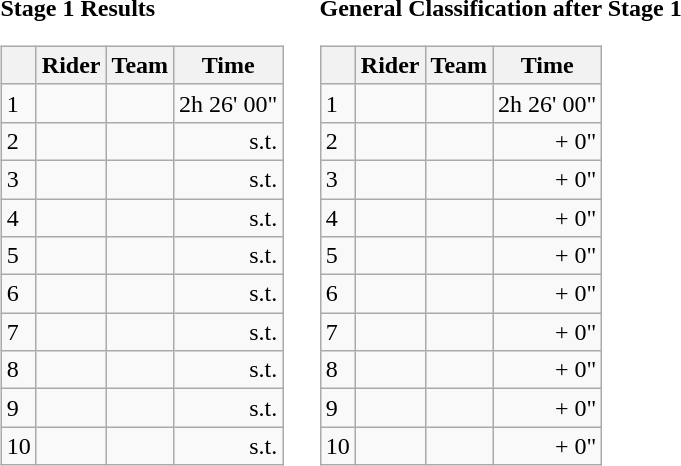<table>
<tr>
<td><strong>Stage 1 Results</strong><br><table class="wikitable">
<tr>
<th></th>
<th>Rider</th>
<th>Team</th>
<th>Time</th>
</tr>
<tr>
<td>1</td>
<td></td>
<td></td>
<td>2h 26' 00"</td>
</tr>
<tr>
<td>2</td>
<td></td>
<td></td>
<td style="text-align:right;">s.t.</td>
</tr>
<tr>
<td>3</td>
<td></td>
<td></td>
<td style="text-align:right;">s.t.</td>
</tr>
<tr>
<td>4</td>
<td></td>
<td></td>
<td style="text-align:right;">s.t.</td>
</tr>
<tr>
<td>5</td>
<td></td>
<td></td>
<td style="text-align:right;">s.t.</td>
</tr>
<tr>
<td>6</td>
<td></td>
<td></td>
<td style="text-align:right;">s.t.</td>
</tr>
<tr>
<td>7</td>
<td></td>
<td></td>
<td style="text-align:right;">s.t.</td>
</tr>
<tr>
<td>8</td>
<td></td>
<td></td>
<td style="text-align:right;">s.t.</td>
</tr>
<tr>
<td>9</td>
<td></td>
<td></td>
<td style="text-align:right;">s.t.</td>
</tr>
<tr>
<td>10</td>
<td></td>
<td></td>
<td style="text-align:right;">s.t.</td>
</tr>
</table>
</td>
<td></td>
<td><strong>General Classification after Stage 1</strong><br><table class="wikitable">
<tr>
<th></th>
<th>Rider</th>
<th>Team</th>
<th>Time</th>
</tr>
<tr>
<td>1</td>
<td> </td>
<td></td>
<td>2h 26' 00"</td>
</tr>
<tr>
<td>2</td>
<td></td>
<td></td>
<td style="text-align:right;">+ 0"</td>
</tr>
<tr>
<td>3</td>
<td></td>
<td></td>
<td style="text-align:right;">+ 0"</td>
</tr>
<tr>
<td>4</td>
<td></td>
<td></td>
<td style="text-align:right;">+ 0"</td>
</tr>
<tr>
<td>5</td>
<td></td>
<td></td>
<td style="text-align:right;">+ 0"</td>
</tr>
<tr>
<td>6</td>
<td></td>
<td></td>
<td style="text-align:right;">+ 0"</td>
</tr>
<tr>
<td>7</td>
<td></td>
<td></td>
<td style="text-align:right;">+ 0"</td>
</tr>
<tr>
<td>8</td>
<td></td>
<td></td>
<td style="text-align:right;">+ 0"</td>
</tr>
<tr>
<td>9</td>
<td></td>
<td></td>
<td style="text-align:right;">+ 0"</td>
</tr>
<tr>
<td>10</td>
<td></td>
<td></td>
<td style="text-align:right;">+ 0"</td>
</tr>
</table>
</td>
</tr>
</table>
